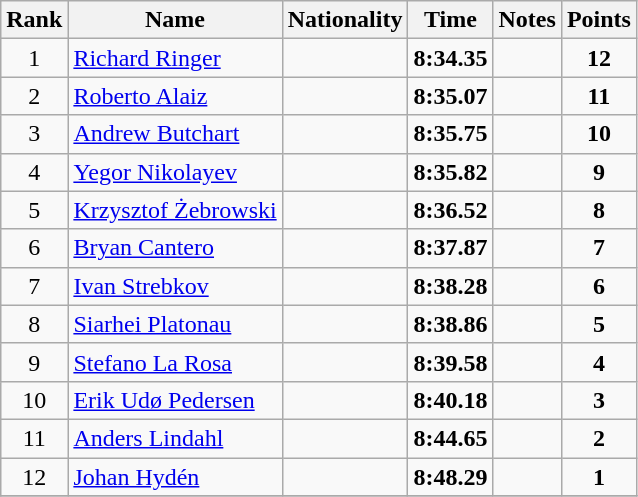<table class="wikitable sortable" style="text-align:center">
<tr>
<th>Rank</th>
<th>Name</th>
<th>Nationality</th>
<th>Time</th>
<th>Notes</th>
<th>Points</th>
</tr>
<tr>
<td>1</td>
<td align=left><a href='#'>Richard Ringer</a></td>
<td align=left></td>
<td><strong>8:34.35</strong></td>
<td></td>
<td><strong>12</strong></td>
</tr>
<tr>
<td>2</td>
<td align=left><a href='#'>Roberto Alaiz</a></td>
<td align=left></td>
<td><strong> 8:35.07 </strong></td>
<td></td>
<td><strong>11</strong></td>
</tr>
<tr>
<td>3</td>
<td align=left><a href='#'>Andrew Butchart</a></td>
<td align=left></td>
<td><strong>8:35.75</strong></td>
<td></td>
<td><strong>10</strong></td>
</tr>
<tr>
<td>4</td>
<td align=left><a href='#'>Yegor Nikolayev</a></td>
<td align=left></td>
<td><strong>8:35.82</strong></td>
<td></td>
<td><strong>9</strong></td>
</tr>
<tr>
<td>5</td>
<td align=left><a href='#'>Krzysztof Żebrowski</a></td>
<td align=left></td>
<td><strong>8:36.52</strong></td>
<td></td>
<td><strong>8</strong></td>
</tr>
<tr>
<td>6</td>
<td align=left><a href='#'>Bryan Cantero</a></td>
<td align=left></td>
<td><strong>8:37.87</strong></td>
<td></td>
<td><strong>7</strong></td>
</tr>
<tr>
<td>7</td>
<td align=left><a href='#'>Ivan Strebkov</a></td>
<td align=left></td>
<td><strong>8:38.28</strong></td>
<td></td>
<td><strong>6</strong></td>
</tr>
<tr>
<td>8</td>
<td align=left><a href='#'>Siarhei Platonau</a></td>
<td align=left></td>
<td><strong>8:38.86</strong></td>
<td></td>
<td><strong>5</strong></td>
</tr>
<tr>
<td>9</td>
<td align=left><a href='#'>Stefano La Rosa</a></td>
<td align=left></td>
<td><strong>8:39.58</strong></td>
<td></td>
<td><strong>4</strong></td>
</tr>
<tr>
<td>10</td>
<td align=left><a href='#'>Erik Udø Pedersen</a></td>
<td align=left></td>
<td><strong>8:40.18</strong></td>
<td></td>
<td><strong>3</strong></td>
</tr>
<tr>
<td>11</td>
<td align=left><a href='#'>Anders Lindahl</a></td>
<td align=left></td>
<td><strong>8:44.65</strong></td>
<td></td>
<td><strong>2</strong></td>
</tr>
<tr>
<td>12</td>
<td align=left><a href='#'>Johan Hydén</a></td>
<td align=left></td>
<td><strong>8:48.29</strong></td>
<td></td>
<td><strong>1</strong></td>
</tr>
<tr>
</tr>
</table>
